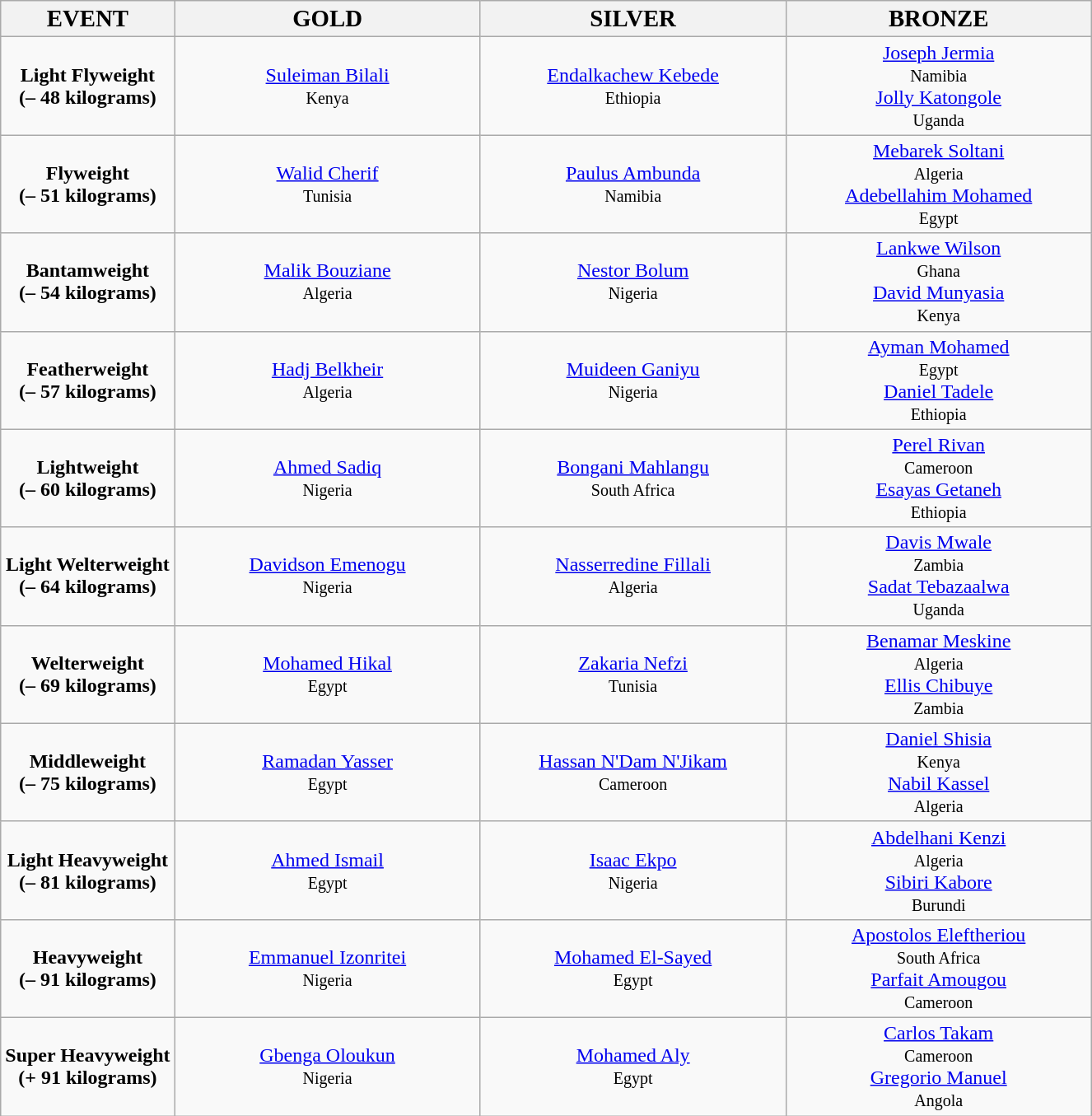<table class=wikitable>
<tr>
<th><big> EVENT</big></th>
<th bgcolor="gold" style="width: 15em"> <big> GOLD</big></th>
<th bgcolor="silver" style="width: 15em"> <big> SILVER</big></th>
<th bgcolor="cc9966" style="width: 15em"> <big> BRONZE</big></th>
</tr>
<tr align="center">
<td><strong>Light Flyweight<br>(– 48 kilograms)</strong></td>
<td> <a href='#'>Suleiman Bilali</a><br><small>Kenya</small></td>
<td> <a href='#'>Endalkachew Kebede</a><br><small>Ethiopia</small></td>
<td> <a href='#'>Joseph Jermia</a><br><small>Namibia</small><br> <a href='#'>Jolly Katongole</a><br><small>Uganda</small></td>
</tr>
<tr align="center">
<td><strong>Flyweight<br>(– 51 kilograms)</strong></td>
<td> <a href='#'>Walid Cherif</a><br><small>Tunisia</small></td>
<td> <a href='#'>Paulus Ambunda</a><br><small>Namibia</small></td>
<td> <a href='#'>Mebarek Soltani</a><br><small>Algeria</small><br> <a href='#'>Adebellahim Mohamed</a><br><small>Egypt</small></td>
</tr>
<tr align="center">
<td><strong>Bantamweight<br>(– 54 kilograms)</strong></td>
<td> <a href='#'>Malik Bouziane</a><br><small>Algeria</small></td>
<td> <a href='#'>Nestor Bolum</a><br><small>Nigeria</small></td>
<td> <a href='#'>Lankwe Wilson</a><br><small>Ghana</small><br> <a href='#'>David Munyasia</a><br><small>Kenya</small></td>
</tr>
<tr align="center">
<td><strong>Featherweight<br>(– 57 kilograms)</strong></td>
<td> <a href='#'>Hadj Belkheir</a><br><small>Algeria</small></td>
<td> <a href='#'>Muideen Ganiyu</a><br><small>Nigeria</small></td>
<td> <a href='#'>Ayman Mohamed</a><br><small>Egypt</small><br> <a href='#'>Daniel Tadele</a><br><small>Ethiopia</small></td>
</tr>
<tr align="center">
<td><strong>Lightweight<br>(– 60 kilograms)</strong></td>
<td> <a href='#'>Ahmed Sadiq</a><br><small>Nigeria</small></td>
<td> <a href='#'>Bongani Mahlangu</a><br><small>South Africa</small></td>
<td> <a href='#'>Perel Rivan</a><br><small>Cameroon</small><br> <a href='#'>Esayas Getaneh</a><br><small>Ethiopia</small></td>
</tr>
<tr align="center">
<td><strong>Light Welterweight<br>(– 64 kilograms)</strong></td>
<td> <a href='#'>Davidson Emenogu</a><br><small>Nigeria</small></td>
<td> <a href='#'>Nasserredine Fillali</a><br><small>Algeria</small></td>
<td> <a href='#'>Davis Mwale</a><br><small>Zambia</small><br> <a href='#'>Sadat Tebazaalwa</a><br><small>Uganda</small></td>
</tr>
<tr align="center">
<td><strong>Welterweight<br>(– 69 kilograms)</strong></td>
<td> <a href='#'>Mohamed Hikal</a><br><small>Egypt</small></td>
<td> <a href='#'>Zakaria Nefzi</a><br><small>Tunisia</small></td>
<td> <a href='#'>Benamar Meskine</a><br><small>Algeria</small><br> <a href='#'>Ellis Chibuye</a><br><small>Zambia</small></td>
</tr>
<tr align="center">
<td><strong>Middleweight<br>(– 75 kilograms)</strong></td>
<td> <a href='#'>Ramadan Yasser</a><br><small>Egypt</small></td>
<td> <a href='#'>Hassan N'Dam N'Jikam</a><br><small>Cameroon</small></td>
<td> <a href='#'>Daniel Shisia</a><br><small>Kenya</small><br> <a href='#'>Nabil Kassel</a><br><small>Algeria</small></td>
</tr>
<tr align="center">
<td><strong>Light Heavyweight<br>(– 81 kilograms)</strong></td>
<td> <a href='#'>Ahmed Ismail</a><br><small>Egypt</small></td>
<td> <a href='#'>Isaac Ekpo</a><br><small>Nigeria</small></td>
<td> <a href='#'>Abdelhani Kenzi</a><br><small>Algeria</small><br> <a href='#'>Sibiri Kabore</a><br><small>Burundi</small></td>
</tr>
<tr align="center">
<td><strong>Heavyweight<br>(– 91 kilograms)</strong></td>
<td> <a href='#'>Emmanuel Izonritei</a><br><small>Nigeria</small></td>
<td> <a href='#'>Mohamed El-Sayed</a><br><small>Egypt</small></td>
<td> <a href='#'>Apostolos Eleftheriou</a><br><small>South Africa</small><br> <a href='#'>Parfait Amougou</a><br><small>Cameroon</small></td>
</tr>
<tr align="center">
<td><strong>Super Heavyweight<br>(+ 91 kilograms)</strong></td>
<td> <a href='#'>Gbenga Oloukun</a><br><small>Nigeria</small></td>
<td> <a href='#'>Mohamed Aly</a><br><small>Egypt</small></td>
<td> <a href='#'>Carlos Takam</a><br><small>Cameroon</small><br> <a href='#'>Gregorio Manuel</a><br><small>Angola</small></td>
</tr>
</table>
